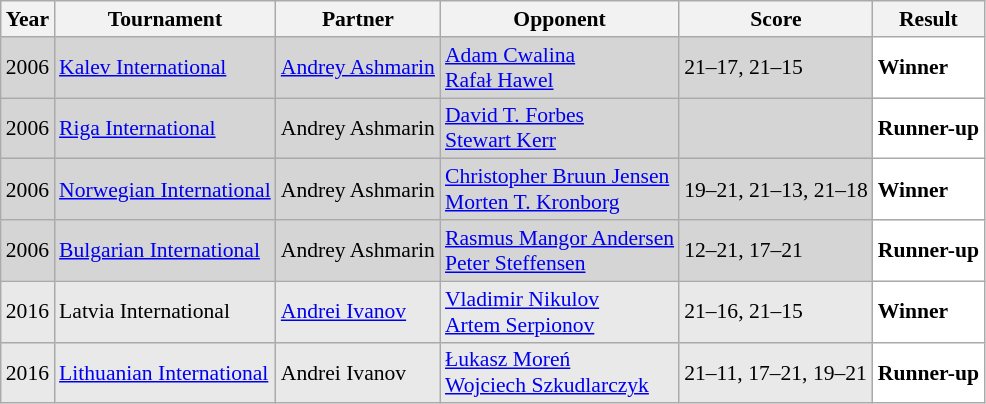<table class="sortable wikitable" style="font-size: 90%;">
<tr>
<th>Year</th>
<th>Tournament</th>
<th>Partner</th>
<th>Opponent</th>
<th>Score</th>
<th>Result</th>
</tr>
<tr style="background:#D5D5D5">
<td align="center">2006</td>
<td align="left"><a href='#'>Kalev International</a></td>
<td align="left"> <a href='#'>Andrey Ashmarin</a></td>
<td align="left"> <a href='#'>Adam Cwalina</a><br> <a href='#'>Rafał Hawel</a></td>
<td align="left">21–17, 21–15</td>
<td style="text-align:left; background:white"> <strong>Winner</strong></td>
</tr>
<tr style="background:#D5D5D5">
<td align="center">2006</td>
<td align="left"><a href='#'>Riga International</a></td>
<td align="left"> Andrey Ashmarin</td>
<td align="left"> <a href='#'>David T. Forbes</a><br> <a href='#'>Stewart Kerr</a></td>
<td align="left"></td>
<td style="text-align:left; background:white"> <strong>Runner-up</strong></td>
</tr>
<tr style="background:#D5D5D5">
<td align="center">2006</td>
<td align="left"><a href='#'>Norwegian International</a></td>
<td align="left"> Andrey Ashmarin</td>
<td align="left"> <a href='#'>Christopher Bruun Jensen</a><br> <a href='#'>Morten T. Kronborg</a></td>
<td align="left">19–21, 21–13, 21–18</td>
<td style="text-align:left; background:white"> <strong>Winner</strong></td>
</tr>
<tr style="background:#D5D5D5">
<td align="center">2006</td>
<td align="left"><a href='#'>Bulgarian International</a></td>
<td align="left"> Andrey Ashmarin</td>
<td align="left"> <a href='#'>Rasmus Mangor Andersen</a><br> <a href='#'>Peter Steffensen</a></td>
<td align="left">12–21, 17–21</td>
<td style="text-align:left; background:white"> <strong>Runner-up</strong></td>
</tr>
<tr style="background:#E9E9E9">
<td align="center">2016</td>
<td align="left">Latvia International</td>
<td align="left"> <a href='#'>Andrei Ivanov</a></td>
<td align="left"> <a href='#'>Vladimir Nikulov</a><br> <a href='#'>Artem Serpionov</a></td>
<td align="left">21–16, 21–15</td>
<td style="text-align:left; background:white"> <strong>Winner</strong></td>
</tr>
<tr style="background:#E9E9E9">
<td align="center">2016</td>
<td align="left"><a href='#'>Lithuanian International</a></td>
<td align="left"> Andrei Ivanov</td>
<td align="left"> <a href='#'>Łukasz Moreń</a><br> <a href='#'>Wojciech Szkudlarczyk</a></td>
<td align="left">21–11, 17–21, 19–21</td>
<td style="text-align:left; background:white"> <strong>Runner-up</strong></td>
</tr>
</table>
